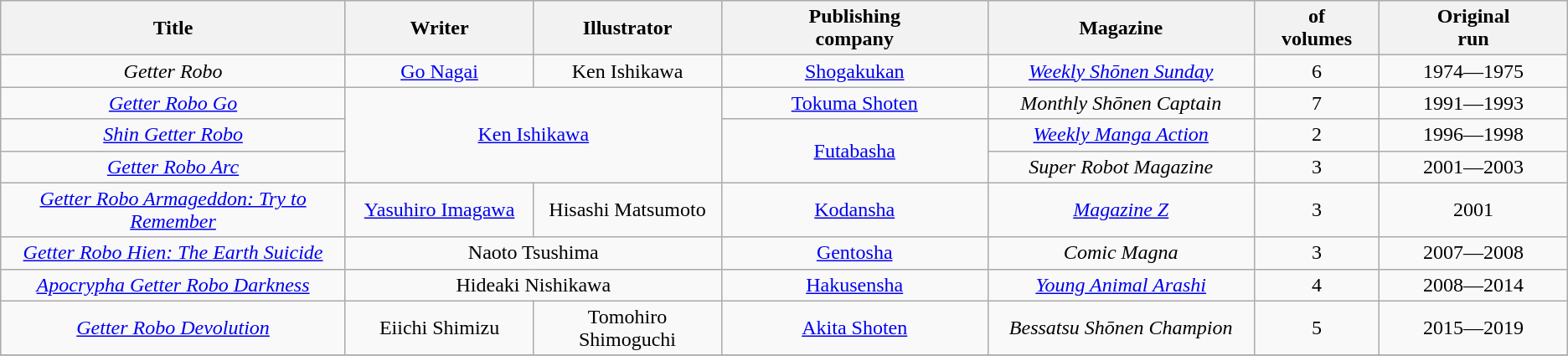<table class="wikitable sortable" style="text-align:center; margin=auto; ">
<tr>
<th ! scope="col" class="unsortable">Title</th>
<th ! style="width: 12%;" class="unsortable">Writer</th>
<th ! style="width: 12%;" class="unsortable">Illustrator</th>
<th ! style="width: 17%;" class="unsortable">Publishing<br>company</th>
<th ! style="width: 17%;" class="unsortable">Magazine</th>
<th ! style="width: 8%;"> of<br>volumes</th>
<th ! style="width: 12%;">Original<br>run</th>
</tr>
<tr>
<td><em>Getter Robo</em></td>
<td><a href='#'>Go Nagai</a></td>
<td>Ken Ishikawa</td>
<td><a href='#'>Shogakukan</a></td>
<td><em><a href='#'>Weekly Shōnen Sunday</a></em></td>
<td>6</td>
<td>1974—1975</td>
</tr>
<tr>
<td><em><a href='#'>Getter Robo Go</a></em></td>
<td rowspan= "3" colspan="2"><a href='#'>Ken Ishikawa</a></td>
<td><a href='#'>Tokuma Shoten</a></td>
<td><em>Monthly Shōnen Captain</em></td>
<td>7</td>
<td>1991—1993</td>
</tr>
<tr>
<td><em><a href='#'>Shin Getter Robo</a></em></td>
<td rowspan= "2"><a href='#'>Futabasha</a></td>
<td><em><a href='#'>Weekly Manga Action</a></em></td>
<td>2</td>
<td>1996—1998</td>
</tr>
<tr>
<td><em><a href='#'>Getter Robo Arc</a></em></td>
<td><em>Super Robot Magazine</em></td>
<td>3</td>
<td>2001—2003</td>
</tr>
<tr>
<td><em><a href='#'>Getter Robo Armageddon: Try to Remember</a></em></td>
<td><a href='#'>Yasuhiro Imagawa</a></td>
<td>Hisashi Matsumoto</td>
<td><a href='#'>Kodansha</a></td>
<td><em><a href='#'>Magazine Z</a></em></td>
<td>3</td>
<td>2001</td>
</tr>
<tr>
<td><em><a href='#'>Getter Robo Hien: The Earth Suicide</a></em></td>
<td colspan= "2">Naoto Tsushima</td>
<td><a href='#'>Gentosha</a></td>
<td><em>Comic Magna</em></td>
<td>3</td>
<td>2007—2008</td>
</tr>
<tr>
<td><em><a href='#'>Apocrypha Getter Robo Darkness</a></em></td>
<td colspan= "2">Hideaki Nishikawa</td>
<td><a href='#'>Hakusensha</a></td>
<td><em><a href='#'>Young Animal Arashi</a></em></td>
<td>4</td>
<td>2008—2014</td>
</tr>
<tr>
<td><em><a href='#'>Getter Robo Devolution</a></em></td>
<td>Eiichi Shimizu</td>
<td>Tomohiro Shimoguchi</td>
<td><a href='#'>Akita Shoten</a></td>
<td><em>Bessatsu Shōnen Champion</em></td>
<td>5</td>
<td>2015—2019</td>
</tr>
<tr>
</tr>
</table>
